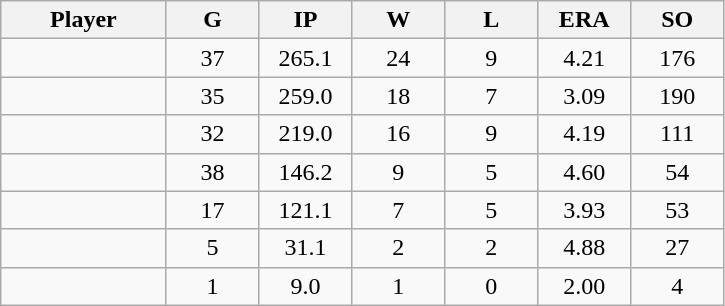<table class="wikitable sortable">
<tr>
<th bgcolor="#DDDDFF" width="16%">Player</th>
<th bgcolor="#DDDDFF" width="9%">G</th>
<th bgcolor="#DDDDFF" width="9%">IP</th>
<th bgcolor="#DDDDFF" width="9%">W</th>
<th bgcolor="#DDDDFF" width="9%">L</th>
<th bgcolor="#DDDDFF" width="9%">ERA</th>
<th bgcolor="#DDDDFF" width="9%">SO</th>
</tr>
<tr align="center">
<td></td>
<td>37</td>
<td>265.1</td>
<td>24</td>
<td>9</td>
<td>4.21</td>
<td>176</td>
</tr>
<tr align="center">
<td></td>
<td>35</td>
<td>259.0</td>
<td>18</td>
<td>7</td>
<td>3.09</td>
<td>190</td>
</tr>
<tr align="center">
<td></td>
<td>32</td>
<td>219.0</td>
<td>16</td>
<td>9</td>
<td>4.19</td>
<td>111</td>
</tr>
<tr align="center">
<td></td>
<td>38</td>
<td>146.2</td>
<td>9</td>
<td>5</td>
<td>4.60</td>
<td>54</td>
</tr>
<tr align="center">
<td></td>
<td>17</td>
<td>121.1</td>
<td>7</td>
<td>5</td>
<td>3.93</td>
<td>53</td>
</tr>
<tr align="center">
<td></td>
<td>5</td>
<td>31.1</td>
<td>2</td>
<td>2</td>
<td>4.88</td>
<td>27</td>
</tr>
<tr align="center">
<td></td>
<td>1</td>
<td>9.0</td>
<td>1</td>
<td>0</td>
<td>2.00</td>
<td>4</td>
</tr>
</table>
